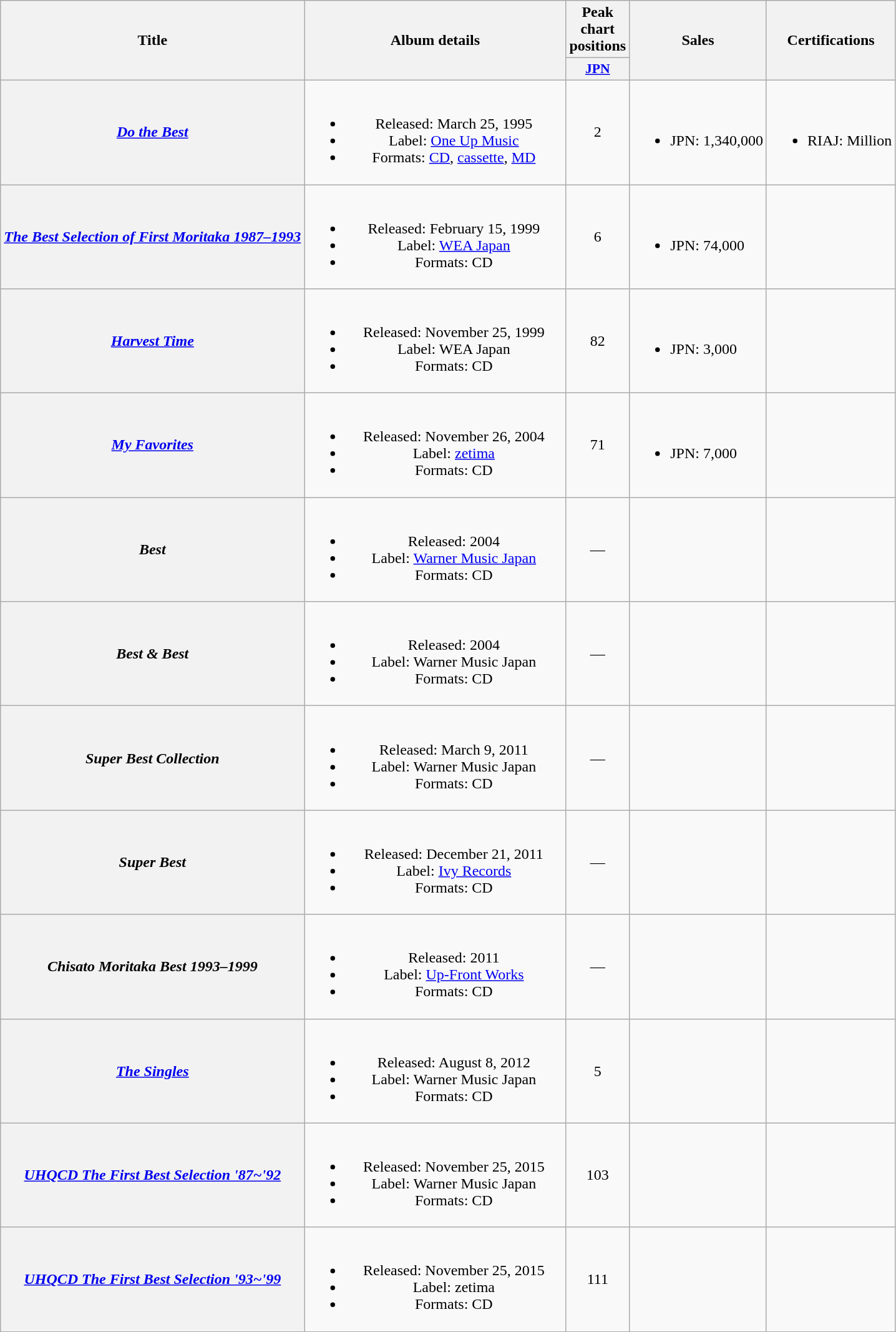<table class="wikitable plainrowheaders" style="text-align:center;">
<tr>
<th rowspan="2">Title</th>
<th rowspan="2" style="width:17em;">Album details</th>
<th>Peak chart positions</th>
<th rowspan="2">Sales</th>
<th rowspan="2">Certifications</th>
</tr>
<tr>
<th scope="col" style="width:3em;font-size:90%;"><a href='#'>JPN</a><br></th>
</tr>
<tr>
<th scope="row"><em><a href='#'>Do the Best</a></em></th>
<td><br><ul><li>Released: March 25, 1995</li><li>Label: <a href='#'>One Up Music</a></li><li>Formats: <a href='#'>CD</a>, <a href='#'>cassette</a>, <a href='#'>MD</a></li></ul></td>
<td>2</td>
<td><br><ul><li>JPN: 1,340,000</li></ul></td>
<td><br><ul><li>RIAJ: Million</li></ul></td>
</tr>
<tr>
<th scope="row"><em><a href='#'>The Best Selection of First Moritaka 1987–1993</a></em></th>
<td><br><ul><li>Released: February 15, 1999</li><li>Label: <a href='#'>WEA Japan</a></li><li>Formats: CD</li></ul></td>
<td style="text-align:center;">6</td>
<td align="left"><br><ul><li>JPN: 74,000</li></ul></td>
<td></td>
</tr>
<tr>
<th scope="row"><em><a href='#'>Harvest Time</a></em></th>
<td><br><ul><li>Released: November 25, 1999</li><li>Label: WEA Japan</li><li>Formats: CD</li></ul></td>
<td style="text-align:center;">82</td>
<td align="left"><br><ul><li>JPN: 3,000</li></ul></td>
<td></td>
</tr>
<tr>
<th scope="row"><em><a href='#'>My Favorites</a></em></th>
<td><br><ul><li>Released: November 26, 2004</li><li>Label: <a href='#'>zetima</a></li><li>Formats: CD</li></ul></td>
<td style="text-align:center;">71</td>
<td align="left"><br><ul><li>JPN: 7,000</li></ul></td>
<td></td>
</tr>
<tr>
<th scope="row"><em>Best</em></th>
<td><br><ul><li>Released: 2004</li><li>Label: <a href='#'>Warner Music Japan</a></li><li>Formats: CD</li></ul></td>
<td style="text-align:center;">—</td>
<td align="left"></td>
<td></td>
</tr>
<tr>
<th scope="row"><em>Best & Best</em></th>
<td><br><ul><li>Released: 2004</li><li>Label: Warner Music Japan</li><li>Formats: CD</li></ul></td>
<td style="text-align:center;">—</td>
<td align="left"></td>
<td></td>
</tr>
<tr>
<th scope="row"><em>Super Best Collection</em></th>
<td><br><ul><li>Released: March 9, 2011</li><li>Label: Warner Music Japan</li><li>Formats: CD</li></ul></td>
<td style="text-align:center;">—</td>
<td align="left"></td>
<td></td>
</tr>
<tr>
<th scope="row"><em>Super Best</em></th>
<td><br><ul><li>Released: December 21, 2011</li><li>Label: <a href='#'>Ivy Records</a></li><li>Formats: CD</li></ul></td>
<td style="text-align:center;">—</td>
<td align="left"></td>
<td></td>
</tr>
<tr>
<th scope="row"><em>Chisato Moritaka Best 1993–1999</em></th>
<td><br><ul><li>Released: 2011</li><li>Label: <a href='#'>Up-Front Works</a></li><li>Formats: CD</li></ul></td>
<td style="text-align:center;">—</td>
<td align="left"></td>
<td></td>
</tr>
<tr>
<th scope="row"><em><a href='#'>The Singles</a></em></th>
<td><br><ul><li>Released: August 8, 2012</li><li>Label: Warner Music Japan</li><li>Formats: CD</li></ul></td>
<td style="text-align:center;">5</td>
<td align="left"></td>
<td></td>
</tr>
<tr>
<th scope="row"><em><a href='#'>UHQCD The First Best Selection '87~'92</a></em></th>
<td><br><ul><li>Released: November 25, 2015</li><li>Label: Warner Music Japan</li><li>Formats: CD</li></ul></td>
<td style="text-align:center;">103</td>
<td align="left"></td>
<td></td>
</tr>
<tr>
<th scope="row"><em><a href='#'>UHQCD The First Best Selection '93~'99</a></em></th>
<td><br><ul><li>Released: November 25, 2015</li><li>Label: zetima</li><li>Formats: CD</li></ul></td>
<td style="text-align:center;">111</td>
<td align="left"></td>
<td></td>
</tr>
</table>
